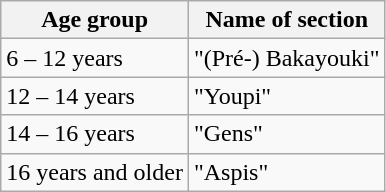<table class="wikitable sortable">
<tr>
<th>Age group</th>
<th>Name of section</th>
</tr>
<tr>
<td>6 – 12 years</td>
<td>"(Pré-) Bakayouki"</td>
</tr>
<tr>
<td>12 – 14 years</td>
<td>"Youpi"</td>
</tr>
<tr>
<td>14 – 16 years</td>
<td>"Gens"</td>
</tr>
<tr>
<td>16 years and older</td>
<td>"Aspis"</td>
</tr>
</table>
